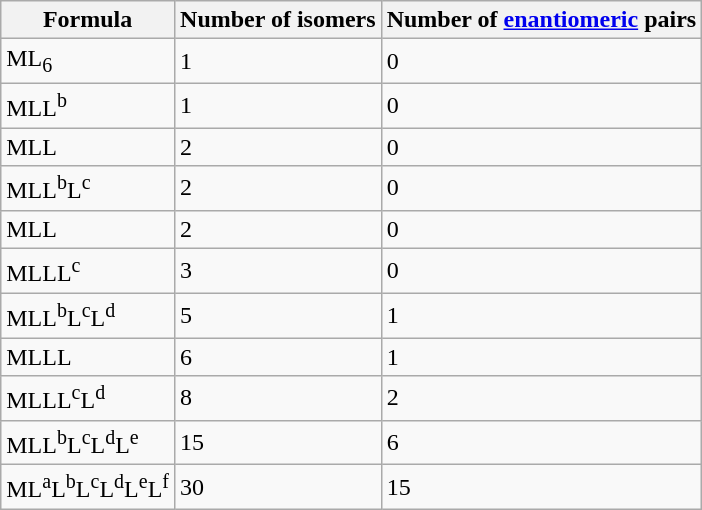<table class="wikitable">
<tr>
<th>Formula</th>
<th>Number of isomers</th>
<th>Number of <a href='#'>enantiomeric</a> pairs</th>
</tr>
<tr>
<td>ML<sub>6</sub></td>
<td>1</td>
<td>0</td>
</tr>
<tr>
<td>MLL<sup>b</sup></td>
<td>1</td>
<td>0</td>
</tr>
<tr>
<td>MLL</td>
<td>2</td>
<td>0</td>
</tr>
<tr>
<td>MLL<sup>b</sup>L<sup>c</sup></td>
<td>2</td>
<td>0</td>
</tr>
<tr>
<td>MLL</td>
<td>2</td>
<td>0</td>
</tr>
<tr>
<td>MLLL<sup>c</sup></td>
<td>3</td>
<td>0</td>
</tr>
<tr>
<td>MLL<sup>b</sup>L<sup>c</sup>L<sup>d</sup></td>
<td>5</td>
<td>1</td>
</tr>
<tr>
<td>MLLL</td>
<td>6</td>
<td>1</td>
</tr>
<tr>
<td>MLLL<sup>c</sup>L<sup>d</sup></td>
<td>8</td>
<td>2</td>
</tr>
<tr>
<td>MLL<sup>b</sup>L<sup>c</sup>L<sup>d</sup>L<sup>e</sup></td>
<td>15</td>
<td>6</td>
</tr>
<tr>
<td>ML<sup>a</sup>L<sup>b</sup>L<sup>c</sup>L<sup>d</sup>L<sup>e</sup>L<sup>f</sup></td>
<td>30</td>
<td>15</td>
</tr>
</table>
